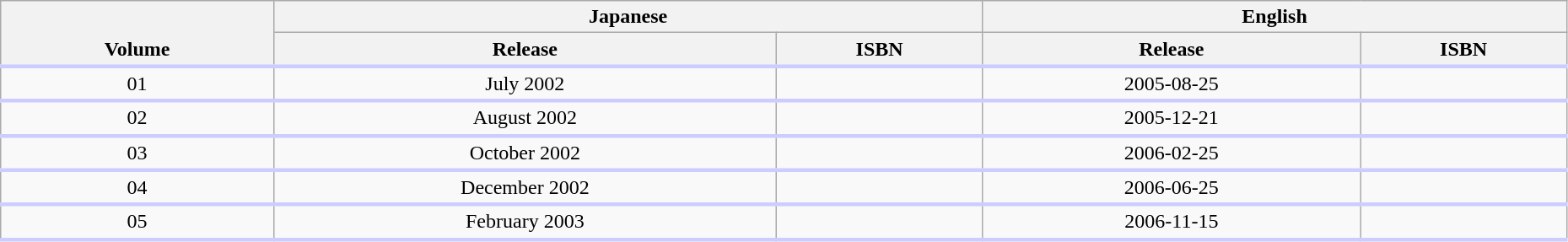<table class="wikitable" width="98%">
<tr valign="bottom">
<th rowspan=2>Volume</th>
<th colspan = 2>Japanese</th>
<th colspan = 3>English</th>
</tr>
<tr style="border-bottom:3px solid #CCF">
<th>Release</th>
<th>ISBN</th>
<th>Release</th>
<th>ISBN</th>
</tr>
<tr ="#F2F2F2" align="center" style="border-bottom:3px solid #CCF">
<td>01</td>
<td>July 2002</td>
<td></td>
<td>2005-08-25</td>
<td></td>
</tr>
<tr ="#F2F2F2" align="center" style="border-bottom:3px solid #CCF">
<td>02</td>
<td>August 2002</td>
<td></td>
<td>2005-12-21</td>
<td></td>
</tr>
<tr ="#F2F2F2" align="center" style="border-bottom:3px solid #CCF">
<td>03</td>
<td>October 2002</td>
<td></td>
<td>2006-02-25</td>
<td></td>
</tr>
<tr ="#F2F2F2" align="center" style="border-bottom:3px solid #CCF">
<td>04</td>
<td>December 2002</td>
<td></td>
<td>2006-06-25</td>
<td></td>
</tr>
<tr ="#F2F2F2" align="center" style="border-bottom:3px solid #CCF">
<td>05</td>
<td>February 2003</td>
<td></td>
<td>2006-11-15</td>
<td></td>
</tr>
</table>
